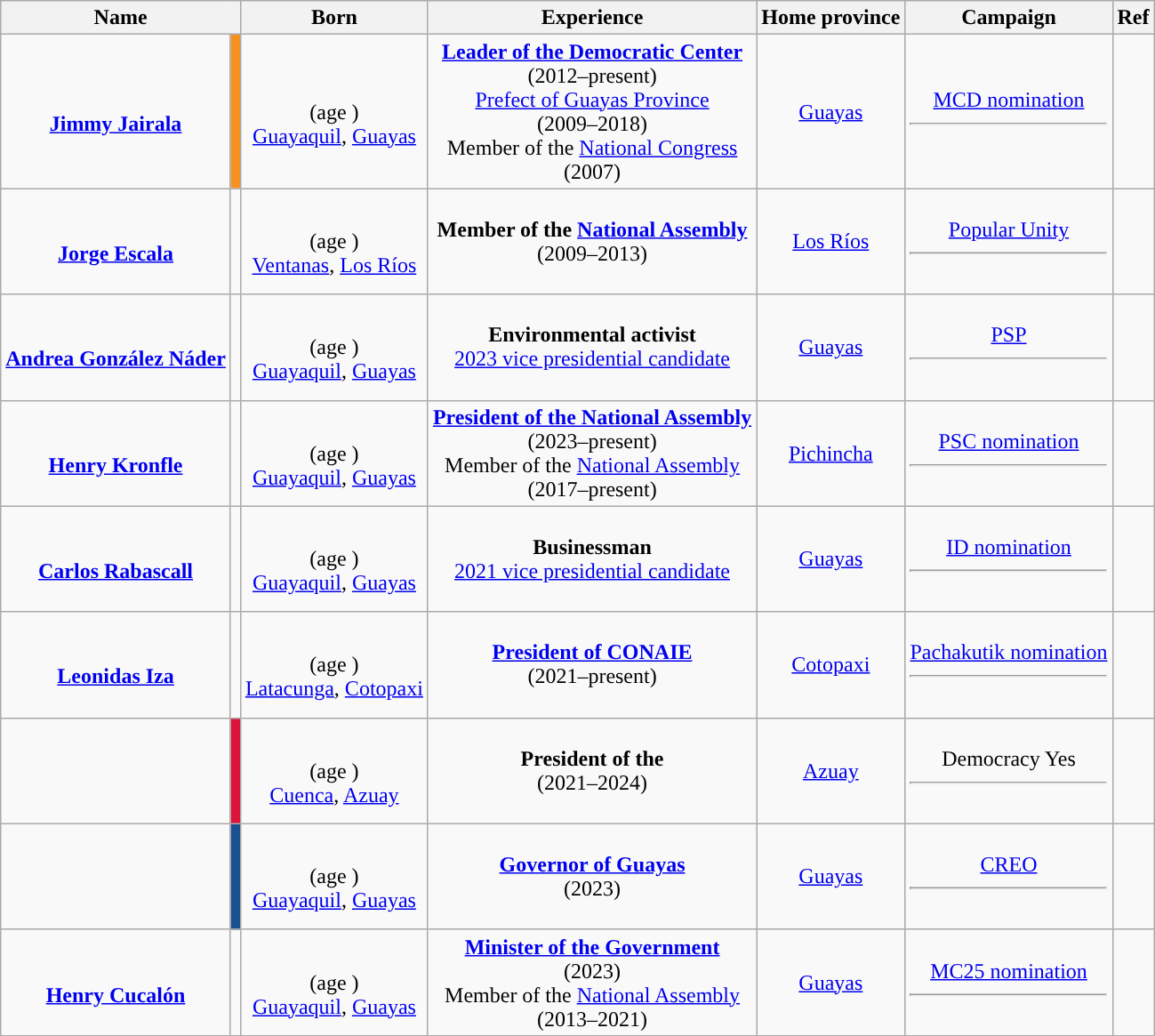<table class="wikitable sortable" style="text-align:center;">
<tr>
<th scope="col" colspan=2>Name</th>
<th>Born</th>
<th class="unsortable">Experience</th>
<th>Home province</th>
<th>Campaign</th>
<th>Ref</th>
</tr>
<tr>
<td data-sort-value="Jairala, Jimmy"><br><strong><a href='#'>Jimmy Jairala</a></strong></td>
<td style="background:#F39220;"></td>
<td><br>(age )<br><a href='#'>Guayaquil</a>, <a href='#'>Guayas</a></td>
<td><strong><a href='#'>Leader of the Democratic Center</a></strong><br>(2012–present)<br><a href='#'>Prefect of Guayas Province</a><br>(2009–2018)<br>Member of the <a href='#'>National Congress</a><br>(2007)</td>
<td> <a href='#'>Guayas</a></td>
<td><br> <a href='#'>MCD nomination</a><hr><br></td>
<td></td>
</tr>
<tr>
<td data-sort-value="Escala, Jorge"><br><strong><a href='#'>Jorge Escala</a></strong></td>
<td style="background:"></td>
<td><br>(age )<br><a href='#'>Ventanas</a>, <a href='#'>Los Ríos</a></td>
<td><strong>Member of the <a href='#'>National Assembly</a></strong><br>(2009–2013)</td>
<td> <a href='#'>Los Ríos</a></td>
<td><br> <a href='#'>Popular Unity</a><hr><br></td>
<td></td>
</tr>
<tr>
<td data-sort-value="Gonzalez Nader, Andrea"><br><strong><a href='#'>Andrea González Náder</a></strong></td>
<td style="background:"></td>
<td><br>(age )<br><a href='#'>Guayaquil</a>, <a href='#'>Guayas</a></td>
<td><strong>Environmental activist</strong><br><a href='#'>2023 vice presidential candidate</a></td>
<td> <a href='#'>Guayas</a></td>
<td><br> <a href='#'>PSP</a><hr><br></td>
<td></td>
</tr>
<tr>
<td data-sort-value="Kronfle, Henry"><br><strong><a href='#'>Henry Kronfle</a></strong></td>
<td style="background:"></td>
<td><br>(age )<br><a href='#'>Guayaquil</a>, <a href='#'>Guayas</a></td>
<td><strong><a href='#'>President of the National Assembly</a></strong><br>(2023–present)<br>Member of the <a href='#'>National Assembly</a><br>(2017–present)</td>
<td> <a href='#'>Pichincha</a></td>
<td><br> <a href='#'>PSC nomination</a><hr><br></td>
<td></td>
</tr>
<tr>
<td data-sort-value="Rabascall, Carlos"><br><strong><a href='#'>Carlos Rabascall</a></strong></td>
<td style="background:"></td>
<td><br>(age )<br><a href='#'>Guayaquil</a>, <a href='#'>Guayas</a></td>
<td><strong>Businessman</strong><br><a href='#'>2021 vice presidential candidate</a></td>
<td> <a href='#'>Guayas</a></td>
<td><br> <a href='#'>ID nomination</a><hr><br></td>
<td></td>
</tr>
<tr>
<td data-sort-value="Iza, Leonidas"><br><strong><a href='#'>Leonidas Iza</a></strong></td>
<td style="background:"></td>
<td><br>(age )<br><a href='#'>Latacunga</a>, <a href='#'>Cotopaxi</a></td>
<td><strong><a href='#'>President of CONAIE</a></strong><br>(2021–present)</td>
<td> <a href='#'>Cotopaxi</a></td>
<td><br> <a href='#'>Pachakutik nomination</a><hr><br></td>
<td></td>
</tr>
<tr>
<td data-sort-value="Saquicela, Iván"><br><strong></strong></td>
<td style="background:#DC143C;"></td>
<td><br>(age )<br><a href='#'>Cuenca</a>, <a href='#'>Azuay</a></td>
<td><strong>President of the </strong> <br>(2021–2024)</td>
<td> <a href='#'>Azuay</a></td>
<td><br> Democracy Yes<hr><br></td>
<td></td>
</tr>
<tr>
<td data-sort-value="Tabacchi, Francesco"><br><strong></strong></td>
<td style="background:#1B5090;"></td>
<td><br>(age )<br><a href='#'>Guayaquil</a>, <a href='#'>Guayas</a></td>
<td><strong><a href='#'>Governor of Guayas</a></strong> <br>(2023)</td>
<td> <a href='#'>Guayas</a></td>
<td><br> <a href='#'>CREO</a><hr><br></td>
<td></td>
</tr>
<tr>
<td data-sort-value="Cucalon, Henry"><br><strong><a href='#'>Henry Cucalón</a></strong></td>
<td style="background:"></td>
<td><br>(age )<br><a href='#'>Guayaquil</a>, <a href='#'>Guayas</a></td>
<td><strong><a href='#'>Minister of the Government</a></strong><br>(2023)<br>Member of the <a href='#'>National Assembly</a><br>(2013–2021)</td>
<td> <a href='#'>Guayas</a></td>
<td><br> <a href='#'>MC25 nomination</a><hr><br></td>
<td></td>
</tr>
<tr>
</tr>
</table>
